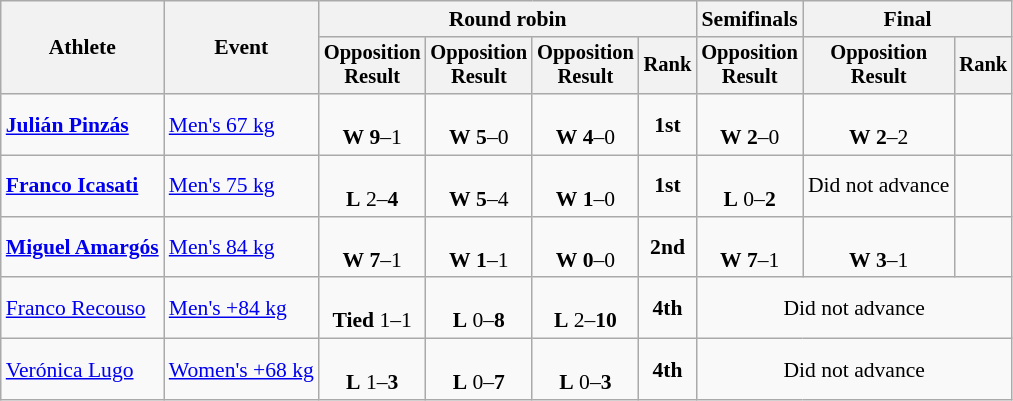<table class="wikitable" border="1" style="font-size:90%">
<tr>
<th rowspan=2>Athlete</th>
<th rowspan=2>Event</th>
<th colspan=4>Round robin</th>
<th>Semifinals</th>
<th colspan=2>Final</th>
</tr>
<tr style="font-size:95%">
<th>Opposition<br>Result</th>
<th>Opposition<br>Result</th>
<th>Opposition<br>Result</th>
<th>Rank</th>
<th>Opposition<br>Result</th>
<th>Opposition<br>Result</th>
<th>Rank</th>
</tr>
<tr align=center>
<td align=left><strong><a href='#'>Julián Pinzás</a></strong></td>
<td align=left><a href='#'>Men's 67 kg</a></td>
<td><br><strong>W</strong> <strong>9</strong>–1</td>
<td><br><strong>W</strong> <strong>5</strong>–0</td>
<td><br><strong>W</strong> <strong>4</strong>–0</td>
<td><strong>1st</strong></td>
<td><br><strong>W</strong> <strong>2</strong>–0</td>
<td><br><strong>W</strong> <strong>2</strong>–2</td>
<td></td>
</tr>
<tr align=center>
<td align=left><strong><a href='#'>Franco Icasati</a></strong></td>
<td align=left><a href='#'>Men's 75 kg</a></td>
<td><br><strong>L</strong> 2–<strong>4</strong></td>
<td><br><strong>W</strong> <strong>5</strong>–4</td>
<td><br><strong>W</strong> <strong>1</strong>–0</td>
<td><strong>1st</strong></td>
<td><br><strong>L</strong> 0–<strong>2</strong></td>
<td>Did not advance</td>
<td></td>
</tr>
<tr align=center>
<td align=left><strong><a href='#'>Miguel Amargós</a></strong></td>
<td align=left><a href='#'>Men's 84 kg</a></td>
<td><br><strong>W</strong> <strong>7</strong>–1</td>
<td><br><strong>W</strong> <strong>1</strong>–1</td>
<td><br><strong>W</strong> <strong>0</strong>–0</td>
<td><strong>2nd</strong></td>
<td><br><strong>W</strong> <strong>7</strong>–1</td>
<td><br><strong>W</strong> <strong>3</strong>–1</td>
<td></td>
</tr>
<tr align=center>
<td align=left><a href='#'>Franco Recouso</a></td>
<td align=left><a href='#'>Men's +84 kg</a></td>
<td><br><strong>Tied</strong> 1–1</td>
<td><br><strong>L</strong> 0–<strong>8</strong></td>
<td><br><strong>L</strong> 2–<strong>10</strong></td>
<td><strong>4th</strong></td>
<td colspan=3>Did not advance</td>
</tr>
<tr align=center>
<td align=left><a href='#'>Verónica Lugo</a></td>
<td align=left><a href='#'>Women's +68 kg</a></td>
<td><br><strong>L</strong> 1–<strong>3</strong></td>
<td><br><strong>L</strong> 0–<strong>7</strong></td>
<td><br><strong>L</strong> 0–<strong>3</strong></td>
<td><strong>4th</strong></td>
<td colspan=3>Did not advance</td>
</tr>
</table>
